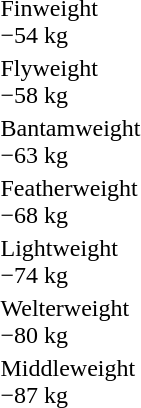<table>
<tr>
<td rowspan=2>Finweight<br>−54 kg</td>
<td rowspan=2></td>
<td rowspan=2></td>
<td></td>
</tr>
<tr>
<td></td>
</tr>
<tr>
<td rowspan=2>Flyweight<br>−58 kg</td>
<td rowspan=2></td>
<td rowspan=2></td>
<td></td>
</tr>
<tr>
<td></td>
</tr>
<tr>
<td rowspan=2>Bantamweight<br>−63 kg</td>
<td rowspan=2></td>
<td rowspan=2></td>
<td></td>
</tr>
<tr>
<td></td>
</tr>
<tr>
<td rowspan=2>Featherweight<br>−68 kg</td>
<td rowspan=2></td>
<td rowspan=2></td>
<td></td>
</tr>
<tr>
<td></td>
</tr>
<tr>
<td rowspan=2>Lightweight<br>−74 kg</td>
<td rowspan=2></td>
<td rowspan=2></td>
<td></td>
</tr>
<tr>
<td></td>
</tr>
<tr>
<td rowspan=2>Welterweight<br>−80 kg</td>
<td rowspan=2></td>
<td rowspan=2></td>
<td></td>
</tr>
<tr>
<td></td>
</tr>
<tr>
<td rowspan=2>Middleweight<br>−87 kg</td>
<td rowspan=2></td>
<td rowspan=2></td>
<td></td>
</tr>
<tr>
<td></td>
</tr>
</table>
